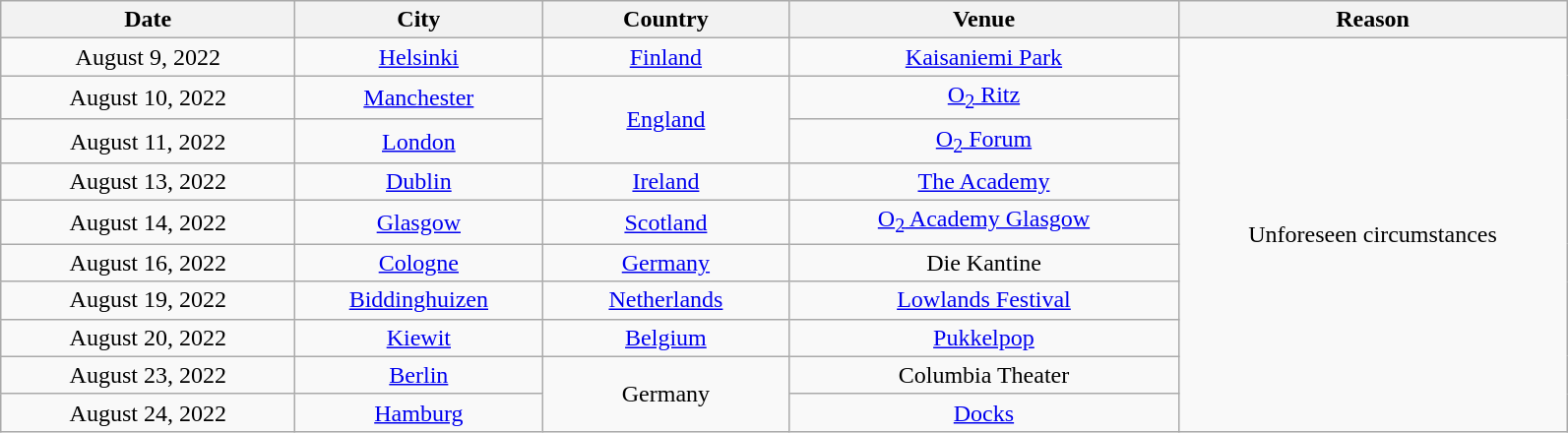<table class="wikitable" style="text-align:center;">
<tr>
<th scope="col" style="width:12em;">Date</th>
<th scope="col" style="width:10em;">City</th>
<th scope="col" style="width:10em;">Country</th>
<th scope="col" style="width:16em;">Venue</th>
<th scope="col" style="width:16em;">Reason</th>
</tr>
<tr>
<td>August 9, 2022</td>
<td><a href='#'>Helsinki</a></td>
<td><a href='#'>Finland</a></td>
<td><a href='#'>Kaisaniemi Park</a></td>
<td rowspan="10">Unforeseen circumstances</td>
</tr>
<tr>
<td>August 10, 2022</td>
<td><a href='#'>Manchester</a></td>
<td rowspan="2"><a href='#'>England</a></td>
<td><a href='#'>O<sub>2</sub> Ritz</a></td>
</tr>
<tr>
<td>August 11, 2022</td>
<td><a href='#'>London</a></td>
<td><a href='#'>O<sub>2</sub> Forum</a></td>
</tr>
<tr>
<td>August 13, 2022</td>
<td><a href='#'>Dublin</a></td>
<td><a href='#'>Ireland</a></td>
<td><a href='#'>The Academy</a></td>
</tr>
<tr>
<td>August 14, 2022</td>
<td><a href='#'>Glasgow</a></td>
<td><a href='#'>Scotland</a></td>
<td><a href='#'>O<sub>2</sub> Academy Glasgow</a></td>
</tr>
<tr>
<td>August 16, 2022</td>
<td><a href='#'>Cologne</a></td>
<td><a href='#'>Germany</a></td>
<td>Die Kantine</td>
</tr>
<tr>
<td>August 19, 2022</td>
<td><a href='#'>Biddinghuizen</a></td>
<td><a href='#'>Netherlands</a></td>
<td><a href='#'>Lowlands Festival</a></td>
</tr>
<tr>
<td>August 20, 2022</td>
<td><a href='#'>Kiewit</a></td>
<td><a href='#'>Belgium</a></td>
<td><a href='#'>Pukkelpop</a></td>
</tr>
<tr>
<td>August 23, 2022</td>
<td><a href='#'>Berlin</a></td>
<td rowspan="2">Germany</td>
<td>Columbia Theater</td>
</tr>
<tr>
<td>August 24, 2022</td>
<td><a href='#'>Hamburg</a></td>
<td><a href='#'>Docks</a></td>
</tr>
</table>
